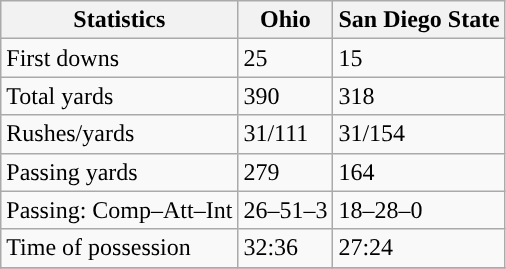<table class="wikitable" style="float: left;">
<tr>
<th>Statistics</th>
<th>Ohio</th>
<th>San Diego State</th>
</tr>
<tr>
<td>First downs</td>
<td>25</td>
<td>15</td>
</tr>
<tr>
<td>Total yards</td>
<td>390</td>
<td>318</td>
</tr>
<tr>
<td>Rushes/yards</td>
<td>31/111</td>
<td>31/154</td>
</tr>
<tr>
<td>Passing yards</td>
<td>279</td>
<td>164</td>
</tr>
<tr>
<td>Passing: Comp–Att–Int</td>
<td>26–51–3</td>
<td>18–28–0</td>
</tr>
<tr>
<td>Time of possession</td>
<td>32:36</td>
<td>27:24</td>
</tr>
<tr>
</tr>
</table>
